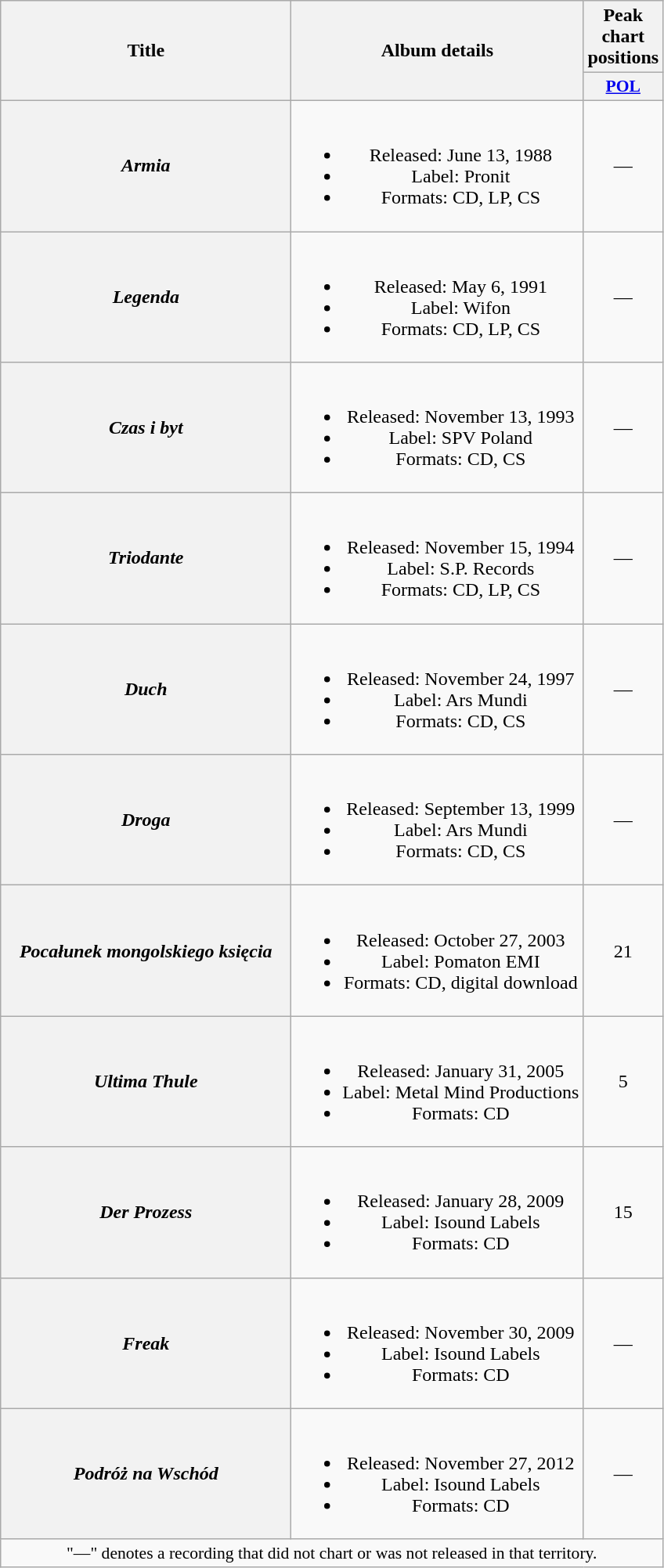<table class="wikitable plainrowheaders" style="text-align:center;">
<tr>
<th scope="col" rowspan="2" style="width:15em;">Title</th>
<th scope="col" rowspan="2">Album details</th>
<th scope="col" colspan="1">Peak chart positions</th>
</tr>
<tr>
<th scope="col" style="width:3em;font-size:90%;"><a href='#'>POL</a><br></th>
</tr>
<tr>
<th scope="row"><em>Armia</em></th>
<td><br><ul><li>Released: June 13, 1988</li><li>Label: Pronit</li><li>Formats: CD, LP, CS</li></ul></td>
<td>—</td>
</tr>
<tr>
<th scope="row"><em>Legenda</em></th>
<td><br><ul><li>Released: May 6, 1991</li><li>Label: Wifon</li><li>Formats: CD, LP, CS</li></ul></td>
<td>—</td>
</tr>
<tr>
<th scope="row"><em>Czas i byt</em></th>
<td><br><ul><li>Released: November 13, 1993</li><li>Label: SPV Poland</li><li>Formats: CD, CS</li></ul></td>
<td>—</td>
</tr>
<tr>
<th scope="row"><em>Triodante</em></th>
<td><br><ul><li>Released: November 15, 1994</li><li>Label: S.P. Records</li><li>Formats: CD, LP, CS</li></ul></td>
<td>—</td>
</tr>
<tr>
<th scope="row"><em>Duch</em></th>
<td><br><ul><li>Released: November 24, 1997</li><li>Label: Ars Mundi</li><li>Formats: CD, CS</li></ul></td>
<td>—</td>
</tr>
<tr>
<th scope="row"><em>Droga</em></th>
<td><br><ul><li>Released: September 13, 1999</li><li>Label: Ars Mundi</li><li>Formats: CD, CS</li></ul></td>
<td>—</td>
</tr>
<tr>
<th scope="row"><em>Pocałunek mongolskiego księcia</em></th>
<td><br><ul><li>Released: October 27, 2003</li><li>Label: Pomaton EMI</li><li>Formats: CD, digital download</li></ul></td>
<td>21</td>
</tr>
<tr>
<th scope="row"><em>Ultima Thule</em></th>
<td><br><ul><li>Released: January 31, 2005</li><li>Label: Metal Mind Productions</li><li>Formats: CD</li></ul></td>
<td>5</td>
</tr>
<tr>
<th scope="row"><em>Der Prozess</em></th>
<td><br><ul><li>Released: January 28, 2009</li><li>Label: Isound Labels</li><li>Formats: CD</li></ul></td>
<td>15</td>
</tr>
<tr>
<th scope="row"><em>Freak</em></th>
<td><br><ul><li>Released: November 30, 2009</li><li>Label: Isound Labels</li><li>Formats: CD</li></ul></td>
<td>—</td>
</tr>
<tr>
<th scope="row"><em>Podróż na Wschód</em></th>
<td><br><ul><li>Released: November 27, 2012</li><li>Label: Isound Labels</li><li>Formats: CD</li></ul></td>
<td>—</td>
</tr>
<tr>
<td colspan="10" style="font-size:90%">"—" denotes a recording that did not chart or was not released in that territory.</td>
</tr>
</table>
